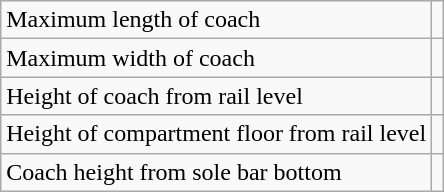<table class="wikitable">
<tr>
<td>Maximum length of coach</td>
<td></td>
</tr>
<tr>
<td>Maximum width of coach</td>
<td></td>
</tr>
<tr>
<td>Height of coach from rail level</td>
<td></td>
</tr>
<tr>
<td>Height of compartment floor from rail level</td>
<td></td>
</tr>
<tr>
<td>Coach height from sole bar bottom</td>
<td></td>
</tr>
</table>
